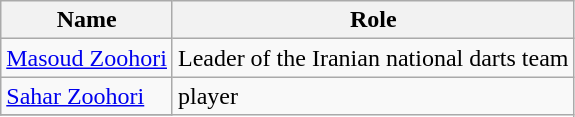<table class="wikitable">
<tr>
<th>Name</th>
<th>Role</th>
</tr>
<tr>
<td><a href='#'>Masoud Zoohori</a></td>
<td>Leader of the Iranian national darts team</td>
</tr>
<tr>
<td><a href='#'>Sahar Zoohori</a></td>
<td rowspan="8">player</td>
</tr>
<tr>
</tr>
</table>
